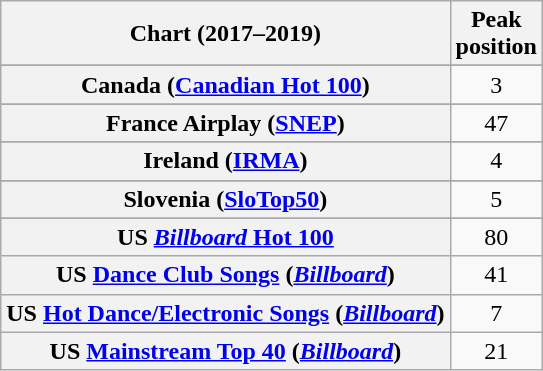<table class="wikitable sortable plainrowheaders" style="text-align:center">
<tr>
<th scope="col">Chart (2017–2019)</th>
<th scope="col">Peak<br>position</th>
</tr>
<tr>
</tr>
<tr>
</tr>
<tr>
</tr>
<tr>
</tr>
<tr>
<th scope="row">Canada (<a href='#'>Canadian Hot 100</a>)</th>
<td>3</td>
</tr>
<tr>
</tr>
<tr>
</tr>
<tr>
</tr>
<tr>
</tr>
<tr>
<th scope="row">France Airplay (<a href='#'>SNEP</a>)</th>
<td>47</td>
</tr>
<tr>
</tr>
<tr>
</tr>
<tr>
</tr>
<tr>
</tr>
<tr>
</tr>
<tr>
<th scope="row">Ireland (<a href='#'>IRMA</a>)</th>
<td>4</td>
</tr>
<tr>
</tr>
<tr>
</tr>
<tr>
</tr>
<tr>
</tr>
<tr>
</tr>
<tr>
</tr>
<tr>
<th scope="row">Slovenia (<a href='#'>SloTop50</a>)</th>
<td>5</td>
</tr>
<tr>
</tr>
<tr>
</tr>
<tr>
</tr>
<tr>
</tr>
<tr>
<th scope="row">US <a href='#'><em>Billboard</em> Hot 100</a></th>
<td>80</td>
</tr>
<tr>
<th scope="row">US <a href='#'>Dance Club Songs</a> (<em><a href='#'>Billboard</a></em>)</th>
<td>41</td>
</tr>
<tr>
<th scope="row">US <a href='#'>Hot Dance/Electronic Songs</a> (<em><a href='#'>Billboard</a></em>)</th>
<td>7</td>
</tr>
<tr>
<th scope="row">US <a href='#'>Mainstream Top 40</a> (<em><a href='#'>Billboard</a></em>)</th>
<td>21</td>
</tr>
</table>
